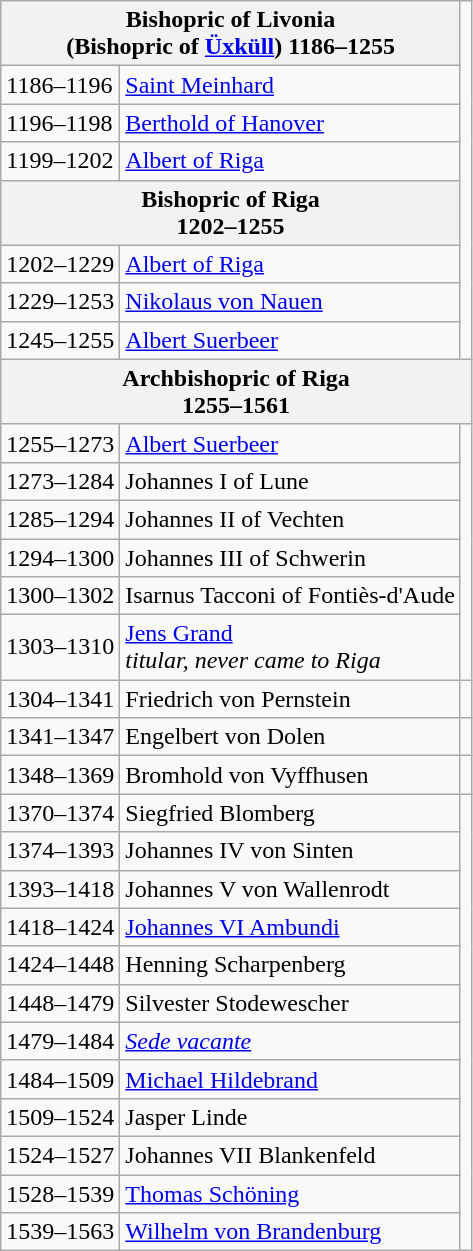<table class="wikitable">
<tr>
<th colspan="2">Bishopric of Livonia<br>(Bishopric of <a href='#'>Üxküll</a>)
1186–1255</th>
</tr>
<tr>
<td>1186–1196</td>
<td><a href='#'>Saint Meinhard</a></td>
</tr>
<tr>
<td>1196–1198</td>
<td><a href='#'>Berthold of Hanover</a></td>
</tr>
<tr>
<td>1199–1202</td>
<td><a href='#'>Albert of Riga</a></td>
</tr>
<tr>
<th colspan="2">Bishopric of Riga<br>1202–1255</th>
</tr>
<tr>
<td>1202–1229</td>
<td><a href='#'>Albert of Riga</a></td>
</tr>
<tr>
<td>1229–1253</td>
<td><a href='#'>Nikolaus von Nauen</a></td>
</tr>
<tr>
<td>1245–1255</td>
<td><a href='#'>Albert Suerbeer</a></td>
</tr>
<tr>
<th colspan="3">Archbishopric of Riga<br>1255–1561</th>
</tr>
<tr>
<td>1255–1273</td>
<td><a href='#'>Albert Suerbeer</a></td>
</tr>
<tr>
<td>1273–1284</td>
<td>Johannes I of Lune</td>
</tr>
<tr>
<td>1285–1294</td>
<td>Johannes II of Vechten</td>
</tr>
<tr>
<td>1294–1300</td>
<td>Johannes III of Schwerin</td>
</tr>
<tr>
<td>1300–1302</td>
<td>Isarnus Tacconi of Fontiès-d'Aude</td>
</tr>
<tr>
<td>1303–1310</td>
<td><a href='#'>Jens Grand</a><br><em>titular, never came to Riga</em></td>
</tr>
<tr>
<td>1304–1341</td>
<td>Friedrich von Pernstein</td>
<td></td>
</tr>
<tr>
<td>1341–1347</td>
<td>Engelbert von Dolen</td>
</tr>
<tr>
<td>1348–1369</td>
<td>Bromhold von Vyffhusen</td>
<td></td>
</tr>
<tr>
<td>1370–1374</td>
<td>Siegfried Blomberg</td>
</tr>
<tr>
<td>1374–1393</td>
<td>Johannes IV von Sinten</td>
</tr>
<tr>
<td>1393–1418</td>
<td>Johannes V von Wallenrodt</td>
</tr>
<tr>
<td>1418–1424</td>
<td><a href='#'>Johannes VI Ambundi</a></td>
</tr>
<tr>
<td>1424–1448</td>
<td>Henning Scharpenberg</td>
</tr>
<tr>
<td>1448–1479</td>
<td>Silvester Stodewescher</td>
</tr>
<tr>
<td>1479–1484</td>
<td><a href='#'><em>Sede vacante</em></a></td>
</tr>
<tr>
<td>1484–1509</td>
<td><a href='#'>Michael Hildebrand</a></td>
</tr>
<tr>
<td>1509–1524</td>
<td>Jasper Linde</td>
</tr>
<tr>
<td>1524–1527</td>
<td>Johannes VII Blankenfeld</td>
</tr>
<tr>
<td>1528–1539</td>
<td><a href='#'>Thomas Schöning</a></td>
</tr>
<tr>
<td>1539–1563</td>
<td><a href='#'>Wilhelm von Brandenburg</a></td>
</tr>
</table>
